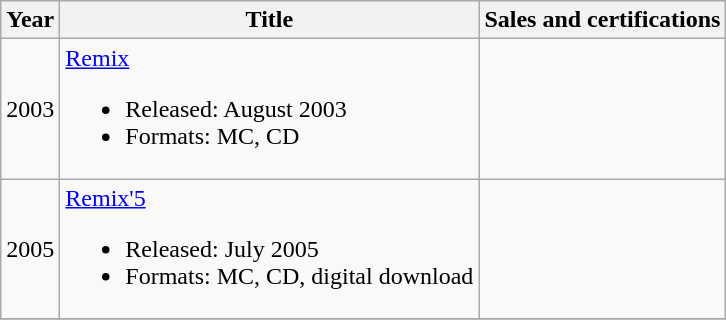<table class="wikitable">
<tr>
<th>Year</th>
<th>Title</th>
<th>Sales and certifications</th>
</tr>
<tr>
<td>2003</td>
<td><a href='#'>Remix</a><br><ul><li>Released: August 2003</li><li>Formats: MC, CD</li></ul></td>
<td></td>
</tr>
<tr>
<td>2005</td>
<td><a href='#'>Remix'5</a><br><ul><li>Released: July 2005</li><li>Formats: MC, CD, digital download</li></ul></td>
<td></td>
</tr>
<tr>
</tr>
</table>
